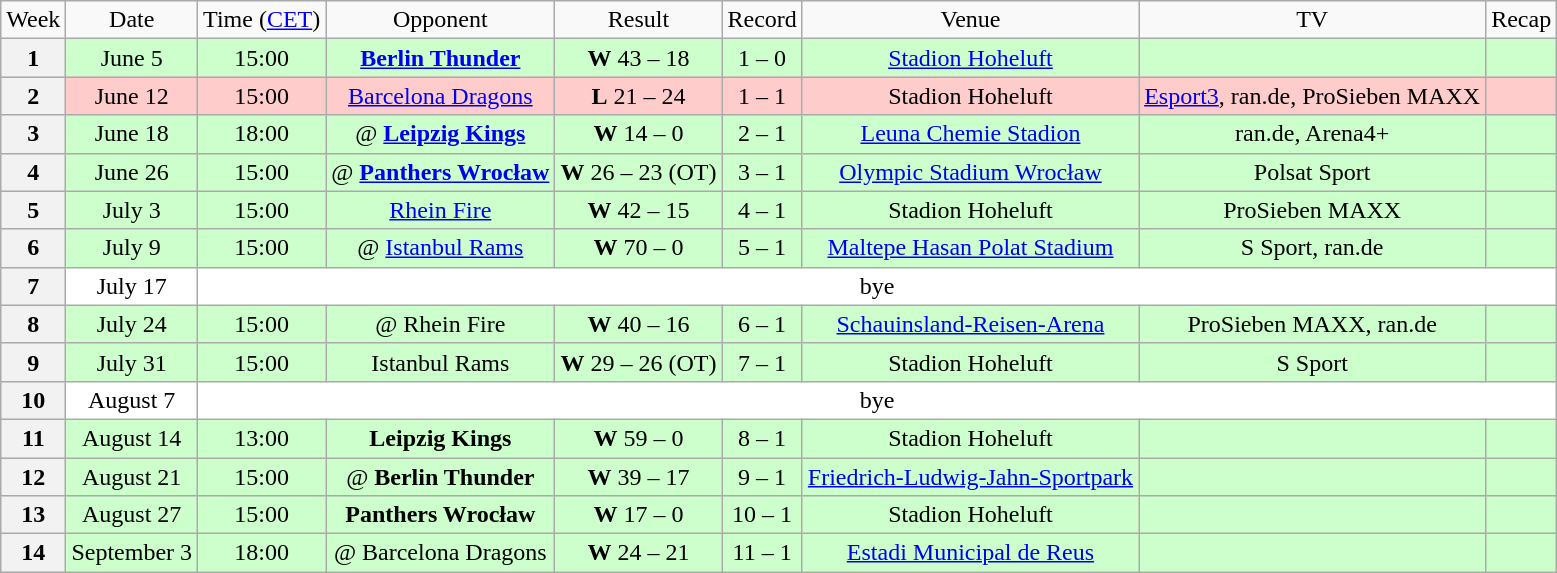<table class="wikitable" style="text-align:center">
<tr>
<td>Week</td>
<td>Date</td>
<td>Time (<a href='#'>CET</a>)</td>
<td>Opponent</td>
<td>Result</td>
<td>Record</td>
<td>Venue</td>
<td>TV</td>
<td>Recap</td>
</tr>
<tr style="background:#cfc">
<th>1</th>
<td>June 5</td>
<td>15:00</td>
<td><strong><a href='#'>Berlin Thunder</a></strong></td>
<td><strong>W</strong> 43 – 18</td>
<td>1 – 0</td>
<td><a href='#'>Stadion Hoheluft</a></td>
<td></td>
<td></td>
</tr>
<tr style="background:#fcc">
<th>2</th>
<td>June 12</td>
<td>15:00</td>
<td><a href='#'>Barcelona Dragons</a></td>
<td><strong>L</strong> 21 – 24</td>
<td>1 – 1</td>
<td>Stadion Hoheluft</td>
<td><a href='#'>Esport3</a>, ran.de, ProSieben MAXX</td>
<td></td>
</tr>
<tr style="background:#cfc">
<th>3</th>
<td>June 18</td>
<td>18:00</td>
<td>@ <strong><a href='#'>Leipzig Kings</a></strong></td>
<td><strong>W</strong> 14 – 0</td>
<td>2 – 1</td>
<td><a href='#'>Leuna Chemie Stadion</a></td>
<td>ran.de, Arena4+</td>
<td></td>
</tr>
<tr style="background:#cfc">
<th>4</th>
<td>June 26</td>
<td>15:00</td>
<td>@ <strong><a href='#'>Panthers Wrocław</a></strong></td>
<td><strong>W</strong> 26 – 23 (OT)</td>
<td>3 – 1</td>
<td><a href='#'>Olympic Stadium Wrocław</a></td>
<td>Polsat Sport</td>
<td></td>
</tr>
<tr style="background:#cfc">
<th>5</th>
<td>July 3</td>
<td>15:00</td>
<td><a href='#'>Rhein Fire</a></td>
<td><strong>W</strong> 42 – 15</td>
<td>4 – 1</td>
<td>Stadion Hoheluft</td>
<td>ProSieben MAXX</td>
<td></td>
</tr>
<tr style="background:#cfc">
<th>6</th>
<td>July 9</td>
<td>15:00</td>
<td>@ <a href='#'>Istanbul Rams</a></td>
<td><strong>W</strong> 70 – 0</td>
<td>5 – 1</td>
<td><a href='#'>Maltepe Hasan Polat Stadium</a></td>
<td>S Sport, ran.de</td>
<td></td>
</tr>
<tr style="background:#fff">
<th>7</th>
<td>July 17</td>
<td colspan="7">bye</td>
</tr>
<tr style="background:#cfc">
<th>8</th>
<td>July 24</td>
<td>15:00</td>
<td>@ Rhein Fire</td>
<td><strong>W</strong> 40 – 16</td>
<td>6 – 1</td>
<td><a href='#'>Schauinsland-Reisen-Arena</a></td>
<td>ProSieben MAXX, ran.de</td>
<td></td>
</tr>
<tr style="background:#cfc">
<th>9</th>
<td>July 31</td>
<td>15:00</td>
<td>Istanbul Rams</td>
<td><strong>W</strong> 29 – 26 (OT)</td>
<td>7 – 1</td>
<td>Stadion Hoheluft</td>
<td>S Sport</td>
<td></td>
</tr>
<tr style="background:#fff">
<th>10</th>
<td>August 7</td>
<td colspan="7">bye</td>
</tr>
<tr style="background:#cfc">
<th>11</th>
<td>August 14</td>
<td>13:00</td>
<td><strong>Leipzig Kings</strong></td>
<td><strong>W</strong> 59 – 0</td>
<td>8 – 1</td>
<td>Stadion Hoheluft</td>
<td></td>
<td></td>
</tr>
<tr style="background:#cfc">
<th>12</th>
<td>August 21</td>
<td>15:00</td>
<td>@ <strong>Berlin Thunder</strong></td>
<td><strong>W</strong> 39 – 17</td>
<td>9 – 1</td>
<td><a href='#'>Friedrich-Ludwig-Jahn-Sportpark</a></td>
<td></td>
<td></td>
</tr>
<tr style="background:#cfc">
<th>13</th>
<td>August 27</td>
<td>15:00</td>
<td><strong>Panthers Wrocław</strong></td>
<td><strong>W</strong> 17 – 0</td>
<td>10 – 1</td>
<td>Stadion Hoheluft</td>
<td></td>
<td></td>
</tr>
<tr style="background:#cfc">
<th>14</th>
<td>September 3</td>
<td>18:00</td>
<td>@ Barcelona Dragons</td>
<td><strong>W</strong> 24 – 21</td>
<td>11 – 1</td>
<td><a href='#'>Estadi Municipal de Reus</a></td>
<td></td>
<td></td>
</tr>
</table>
